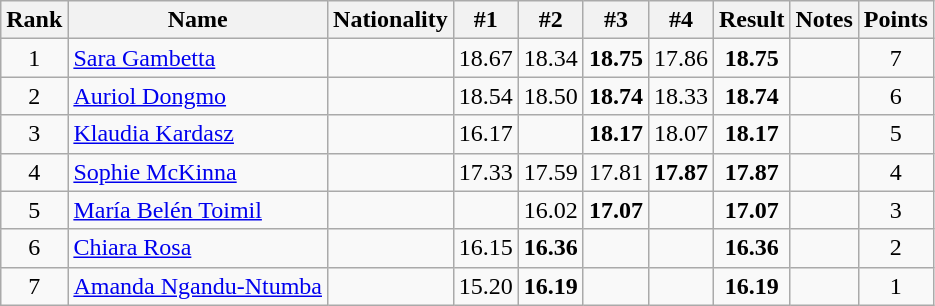<table class="wikitable sortable" style="text-align:center;">
<tr>
<th>Rank</th>
<th>Name</th>
<th>Nationality</th>
<th>#1</th>
<th>#2</th>
<th>#3</th>
<th>#4</th>
<th>Result</th>
<th>Notes</th>
<th>Points</th>
</tr>
<tr>
<td>1</td>
<td align=left><a href='#'>Sara Gambetta</a></td>
<td align=left></td>
<td>18.67</td>
<td>18.34</td>
<td><strong>18.75</strong></td>
<td>17.86</td>
<td><strong>18.75</strong></td>
<td></td>
<td>7</td>
</tr>
<tr>
<td>2</td>
<td align=left><a href='#'>Auriol Dongmo</a></td>
<td align=left></td>
<td>18.54</td>
<td>18.50</td>
<td><strong>18.74</strong></td>
<td>18.33</td>
<td><strong>18.74</strong></td>
<td></td>
<td>6</td>
</tr>
<tr>
<td>3</td>
<td align=left><a href='#'>Klaudia Kardasz</a></td>
<td align=left></td>
<td>16.17</td>
<td></td>
<td><strong>18.17</strong></td>
<td>18.07</td>
<td><strong>18.17</strong></td>
<td></td>
<td>5</td>
</tr>
<tr>
<td>4</td>
<td align=left><a href='#'>Sophie McKinna</a></td>
<td align=left></td>
<td>17.33</td>
<td>17.59</td>
<td>17.81</td>
<td><strong>17.87</strong></td>
<td><strong>17.87</strong></td>
<td></td>
<td>4</td>
</tr>
<tr>
<td>5</td>
<td align=left><a href='#'>María Belén Toimil</a></td>
<td align=left></td>
<td></td>
<td>16.02</td>
<td><strong>17.07</strong></td>
<td></td>
<td><strong>17.07</strong></td>
<td></td>
<td>3</td>
</tr>
<tr>
<td>6</td>
<td align=left><a href='#'>Chiara Rosa</a></td>
<td align=left></td>
<td>16.15</td>
<td><strong>16.36</strong></td>
<td></td>
<td></td>
<td><strong>16.36</strong></td>
<td></td>
<td>2</td>
</tr>
<tr>
<td>7</td>
<td align=left><a href='#'>Amanda Ngandu-Ntumba</a></td>
<td align=left></td>
<td>15.20</td>
<td><strong>16.19</strong></td>
<td></td>
<td></td>
<td><strong>16.19</strong></td>
<td></td>
<td>1</td>
</tr>
</table>
